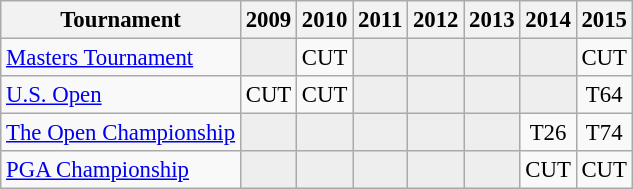<table class="wikitable" style="font-size:95%;text-align:center;">
<tr>
<th>Tournament</th>
<th>2009</th>
<th>2010</th>
<th>2011</th>
<th>2012</th>
<th>2013</th>
<th>2014</th>
<th>2015</th>
</tr>
<tr>
<td align=left><a href='#'>Masters Tournament</a></td>
<td style="background:#eeeeee;"></td>
<td>CUT</td>
<td style="background:#eeeeee;"></td>
<td style="background:#eeeeee;"></td>
<td style="background:#eeeeee;"></td>
<td style="background:#eeeeee;"></td>
<td>CUT</td>
</tr>
<tr>
<td align=left><a href='#'>U.S. Open</a></td>
<td>CUT</td>
<td>CUT</td>
<td style="background:#eeeeee;"></td>
<td style="background:#eeeeee;"></td>
<td style="background:#eeeeee;"></td>
<td style="background:#eeeeee;"></td>
<td>T64</td>
</tr>
<tr>
<td align=left><a href='#'>The Open Championship</a></td>
<td style="background:#eeeeee;"></td>
<td style="background:#eeeeee;"></td>
<td style="background:#eeeeee;"></td>
<td style="background:#eeeeee;"></td>
<td style="background:#eeeeee;"></td>
<td>T26</td>
<td>T74</td>
</tr>
<tr>
<td align=left><a href='#'>PGA Championship</a></td>
<td style="background:#eeeeee;"></td>
<td style="background:#eeeeee;"></td>
<td style="background:#eeeeee;"></td>
<td style="background:#eeeeee;"></td>
<td style="background:#eeeeee;"></td>
<td>CUT</td>
<td>CUT</td>
</tr>
</table>
